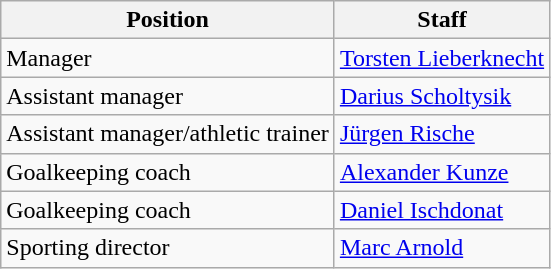<table class="wikitable">
<tr>
<th>Position</th>
<th>Staff</th>
</tr>
<tr>
<td>Manager</td>
<td><a href='#'>Torsten Lieberknecht</a></td>
</tr>
<tr>
<td>Assistant manager</td>
<td><a href='#'>Darius Scholtysik</a></td>
</tr>
<tr>
<td>Assistant manager/athletic trainer</td>
<td><a href='#'>Jürgen Rische</a></td>
</tr>
<tr>
<td>Goalkeeping coach</td>
<td><a href='#'>Alexander Kunze</a></td>
</tr>
<tr>
<td>Goalkeeping coach</td>
<td><a href='#'>Daniel Ischdonat</a></td>
</tr>
<tr>
<td>Sporting director</td>
<td><a href='#'>Marc Arnold</a></td>
</tr>
</table>
